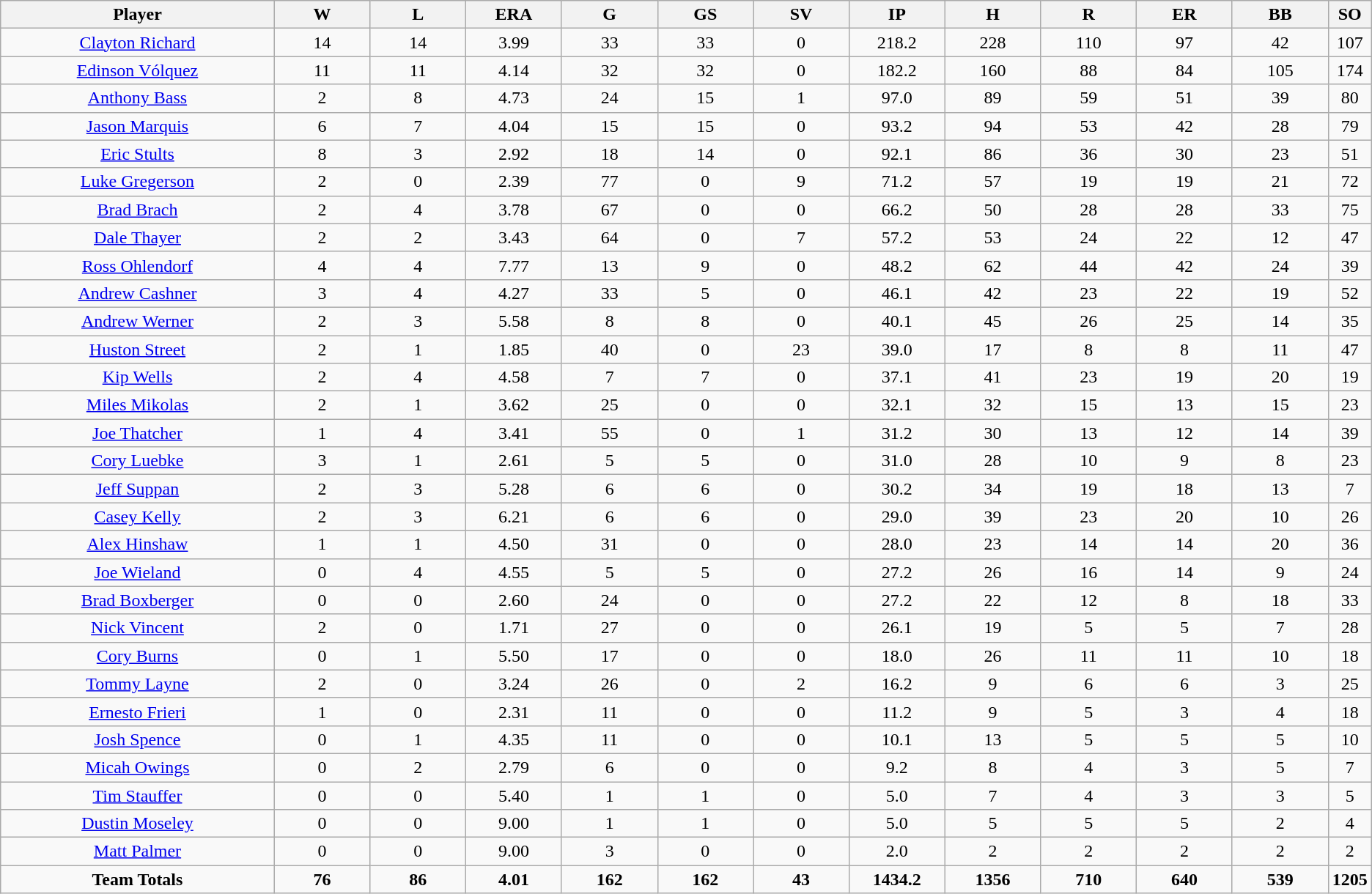<table class=wikitable style="text-align:center">
<tr>
<th bgcolor=#DDDDFF; width="20%">Player</th>
<th bgcolor=#DDDDFF; width="7%">W</th>
<th bgcolor=#DDDDFF; width="7%">L</th>
<th bgcolor=#DDDDFF; width="7%">ERA</th>
<th bgcolor=#DDDDFF; width="7%">G</th>
<th bgcolor=#DDDDFF; width="7%">GS</th>
<th bgcolor=#DDDDFF; width="7%">SV</th>
<th bgcolor=#DDDDFF; width="7%">IP</th>
<th bgcolor=#DDDDFF; width="7%">H</th>
<th bgcolor=#DDDDFF; width="7%">R</th>
<th bgcolor=#DDDDFF; width="7%">ER</th>
<th bgcolor=#DDDDFF; width="7%">BB</th>
<th bgcolor=#DDDDFF; width="7%">SO</th>
</tr>
<tr>
<td><a href='#'>Clayton Richard</a></td>
<td>14</td>
<td>14</td>
<td>3.99</td>
<td>33</td>
<td>33</td>
<td>0</td>
<td>218.2</td>
<td>228</td>
<td>110</td>
<td>97</td>
<td>42</td>
<td>107</td>
</tr>
<tr>
<td><a href='#'>Edinson Vólquez</a></td>
<td>11</td>
<td>11</td>
<td>4.14</td>
<td>32</td>
<td>32</td>
<td>0</td>
<td>182.2</td>
<td>160</td>
<td>88</td>
<td>84</td>
<td>105</td>
<td>174</td>
</tr>
<tr>
<td><a href='#'>Anthony Bass</a></td>
<td>2</td>
<td>8</td>
<td>4.73</td>
<td>24</td>
<td>15</td>
<td>1</td>
<td>97.0</td>
<td>89</td>
<td>59</td>
<td>51</td>
<td>39</td>
<td>80</td>
</tr>
<tr>
<td><a href='#'>Jason Marquis</a></td>
<td>6</td>
<td>7</td>
<td>4.04</td>
<td>15</td>
<td>15</td>
<td>0</td>
<td>93.2</td>
<td>94</td>
<td>53</td>
<td>42</td>
<td>28</td>
<td>79</td>
</tr>
<tr>
<td><a href='#'>Eric Stults</a></td>
<td>8</td>
<td>3</td>
<td>2.92</td>
<td>18</td>
<td>14</td>
<td>0</td>
<td>92.1</td>
<td>86</td>
<td>36</td>
<td>30</td>
<td>23</td>
<td>51</td>
</tr>
<tr>
<td><a href='#'>Luke Gregerson</a></td>
<td>2</td>
<td>0</td>
<td>2.39</td>
<td>77</td>
<td>0</td>
<td>9</td>
<td>71.2</td>
<td>57</td>
<td>19</td>
<td>19</td>
<td>21</td>
<td>72</td>
</tr>
<tr>
<td><a href='#'>Brad Brach</a></td>
<td>2</td>
<td>4</td>
<td>3.78</td>
<td>67</td>
<td>0</td>
<td>0</td>
<td>66.2</td>
<td>50</td>
<td>28</td>
<td>28</td>
<td>33</td>
<td>75</td>
</tr>
<tr>
<td><a href='#'>Dale Thayer</a></td>
<td>2</td>
<td>2</td>
<td>3.43</td>
<td>64</td>
<td>0</td>
<td>7</td>
<td>57.2</td>
<td>53</td>
<td>24</td>
<td>22</td>
<td>12</td>
<td>47</td>
</tr>
<tr>
<td><a href='#'>Ross Ohlendorf</a></td>
<td>4</td>
<td>4</td>
<td>7.77</td>
<td>13</td>
<td>9</td>
<td>0</td>
<td>48.2</td>
<td>62</td>
<td>44</td>
<td>42</td>
<td>24</td>
<td>39</td>
</tr>
<tr>
<td><a href='#'>Andrew Cashner</a></td>
<td>3</td>
<td>4</td>
<td>4.27</td>
<td>33</td>
<td>5</td>
<td>0</td>
<td>46.1</td>
<td>42</td>
<td>23</td>
<td>22</td>
<td>19</td>
<td>52</td>
</tr>
<tr>
<td><a href='#'>Andrew Werner</a></td>
<td>2</td>
<td>3</td>
<td>5.58</td>
<td>8</td>
<td>8</td>
<td>0</td>
<td>40.1</td>
<td>45</td>
<td>26</td>
<td>25</td>
<td>14</td>
<td>35</td>
</tr>
<tr>
<td><a href='#'>Huston Street</a></td>
<td>2</td>
<td>1</td>
<td>1.85</td>
<td>40</td>
<td>0</td>
<td>23</td>
<td>39.0</td>
<td>17</td>
<td>8</td>
<td>8</td>
<td>11</td>
<td>47</td>
</tr>
<tr>
<td><a href='#'>Kip Wells</a></td>
<td>2</td>
<td>4</td>
<td>4.58</td>
<td>7</td>
<td>7</td>
<td>0</td>
<td>37.1</td>
<td>41</td>
<td>23</td>
<td>19</td>
<td>20</td>
<td>19</td>
</tr>
<tr>
<td><a href='#'>Miles Mikolas</a></td>
<td>2</td>
<td>1</td>
<td>3.62</td>
<td>25</td>
<td>0</td>
<td>0</td>
<td>32.1</td>
<td>32</td>
<td>15</td>
<td>13</td>
<td>15</td>
<td>23</td>
</tr>
<tr>
<td><a href='#'>Joe Thatcher</a></td>
<td>1</td>
<td>4</td>
<td>3.41</td>
<td>55</td>
<td>0</td>
<td>1</td>
<td>31.2</td>
<td>30</td>
<td>13</td>
<td>12</td>
<td>14</td>
<td>39</td>
</tr>
<tr>
<td><a href='#'>Cory Luebke</a></td>
<td>3</td>
<td>1</td>
<td>2.61</td>
<td>5</td>
<td>5</td>
<td>0</td>
<td>31.0</td>
<td>28</td>
<td>10</td>
<td>9</td>
<td>8</td>
<td>23</td>
</tr>
<tr>
<td><a href='#'>Jeff Suppan</a></td>
<td>2</td>
<td>3</td>
<td>5.28</td>
<td>6</td>
<td>6</td>
<td>0</td>
<td>30.2</td>
<td>34</td>
<td>19</td>
<td>18</td>
<td>13</td>
<td>7</td>
</tr>
<tr>
<td><a href='#'>Casey Kelly</a></td>
<td>2</td>
<td>3</td>
<td>6.21</td>
<td>6</td>
<td>6</td>
<td>0</td>
<td>29.0</td>
<td>39</td>
<td>23</td>
<td>20</td>
<td>10</td>
<td>26</td>
</tr>
<tr>
<td><a href='#'>Alex Hinshaw</a></td>
<td>1</td>
<td>1</td>
<td>4.50</td>
<td>31</td>
<td>0</td>
<td>0</td>
<td>28.0</td>
<td>23</td>
<td>14</td>
<td>14</td>
<td>20</td>
<td>36</td>
</tr>
<tr>
<td><a href='#'>Joe Wieland</a></td>
<td>0</td>
<td>4</td>
<td>4.55</td>
<td>5</td>
<td>5</td>
<td>0</td>
<td>27.2</td>
<td>26</td>
<td>16</td>
<td>14</td>
<td>9</td>
<td>24</td>
</tr>
<tr>
<td><a href='#'>Brad Boxberger</a></td>
<td>0</td>
<td>0</td>
<td>2.60</td>
<td>24</td>
<td>0</td>
<td>0</td>
<td>27.2</td>
<td>22</td>
<td>12</td>
<td>8</td>
<td>18</td>
<td>33</td>
</tr>
<tr>
<td><a href='#'>Nick Vincent</a></td>
<td>2</td>
<td>0</td>
<td>1.71</td>
<td>27</td>
<td>0</td>
<td>0</td>
<td>26.1</td>
<td>19</td>
<td>5</td>
<td>5</td>
<td>7</td>
<td>28</td>
</tr>
<tr>
<td><a href='#'>Cory Burns</a></td>
<td>0</td>
<td>1</td>
<td>5.50</td>
<td>17</td>
<td>0</td>
<td>0</td>
<td>18.0</td>
<td>26</td>
<td>11</td>
<td>11</td>
<td>10</td>
<td>18</td>
</tr>
<tr>
<td><a href='#'>Tommy Layne</a></td>
<td>2</td>
<td>0</td>
<td>3.24</td>
<td>26</td>
<td>0</td>
<td>2</td>
<td>16.2</td>
<td>9</td>
<td>6</td>
<td>6</td>
<td>3</td>
<td>25</td>
</tr>
<tr>
<td><a href='#'>Ernesto Frieri</a></td>
<td>1</td>
<td>0</td>
<td>2.31</td>
<td>11</td>
<td>0</td>
<td>0</td>
<td>11.2</td>
<td>9</td>
<td>5</td>
<td>3</td>
<td>4</td>
<td>18</td>
</tr>
<tr>
<td><a href='#'>Josh Spence</a></td>
<td>0</td>
<td>1</td>
<td>4.35</td>
<td>11</td>
<td>0</td>
<td>0</td>
<td>10.1</td>
<td>13</td>
<td>5</td>
<td>5</td>
<td>5</td>
<td>10</td>
</tr>
<tr>
<td><a href='#'>Micah Owings</a></td>
<td>0</td>
<td>2</td>
<td>2.79</td>
<td>6</td>
<td>0</td>
<td>0</td>
<td>9.2</td>
<td>8</td>
<td>4</td>
<td>3</td>
<td>5</td>
<td>7</td>
</tr>
<tr>
<td><a href='#'>Tim Stauffer</a></td>
<td>0</td>
<td>0</td>
<td>5.40</td>
<td>1</td>
<td>1</td>
<td>0</td>
<td>5.0</td>
<td>7</td>
<td>4</td>
<td>3</td>
<td>3</td>
<td>5</td>
</tr>
<tr>
<td><a href='#'>Dustin Moseley</a></td>
<td>0</td>
<td>0</td>
<td>9.00</td>
<td>1</td>
<td>1</td>
<td>0</td>
<td>5.0</td>
<td>5</td>
<td>5</td>
<td>5</td>
<td>2</td>
<td>4</td>
</tr>
<tr>
<td><a href='#'>Matt Palmer</a></td>
<td>0</td>
<td>0</td>
<td>9.00</td>
<td>3</td>
<td>0</td>
<td>0</td>
<td>2.0</td>
<td>2</td>
<td>2</td>
<td>2</td>
<td>2</td>
<td>2</td>
</tr>
<tr>
<td><strong>Team Totals</strong></td>
<td><strong>76</strong></td>
<td><strong>86</strong></td>
<td><strong>4.01</strong></td>
<td><strong>162</strong></td>
<td><strong>162</strong></td>
<td><strong>43</strong></td>
<td><strong>1434.2</strong></td>
<td><strong>1356</strong></td>
<td><strong>710</strong></td>
<td><strong>640</strong></td>
<td><strong>539</strong></td>
<td><strong>1205</strong></td>
</tr>
</table>
